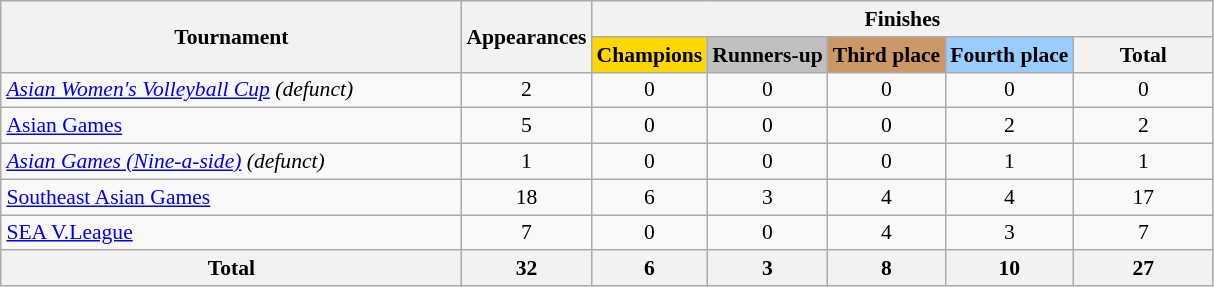<table class="wikitable" style="text-align: center; font-size: 90%; margin-left: 1em">
<tr>
<th rowspan="2" width="300">Tournament</th>
<th rowspan="2">Appearances</th>
<th colspan="5">Finishes</th>
</tr>
<tr>
<th style="background-color: gold">Champions</th>
<th style="background-color: silver">Runners-up</th>
<th style="background-color: #cc9966">Third place</th>
<th style="background-color: #9acdff">Fourth place</th>
<th style="width: 6em">Total</th>
</tr>
<tr>
<td style="text-align:left"><em><a href='#'>Asian Women's Volleyball Cup</a> (defunct)</em></td>
<td>2</td>
<td>0</td>
<td>0</td>
<td>0</td>
<td>0</td>
<td>0</td>
</tr>
<tr>
<td style="text-align:left"><a href='#'>Asian Games</a></td>
<td>5</td>
<td>0</td>
<td>0</td>
<td>0</td>
<td>2</td>
<td>2</td>
</tr>
<tr>
<td style="text-align:left"><em><a href='#'>Asian Games (Nine-a-side)</a> (defunct)</em></td>
<td>1</td>
<td>0</td>
<td>0</td>
<td>0</td>
<td>1</td>
<td>1</td>
</tr>
<tr>
<td style="text-align:left"><a href='#'>Southeast Asian Games</a></td>
<td>18</td>
<td>6</td>
<td>3</td>
<td>4</td>
<td>4</td>
<td>17</td>
</tr>
<tr>
<td style="text-align:left"><a href='#'>SEA V.League</a></td>
<td>7</td>
<td>0</td>
<td>0</td>
<td>4</td>
<td>3</td>
<td>7</td>
</tr>
<tr>
<th>Total</th>
<th>32</th>
<th>6</th>
<th>3</th>
<th>8</th>
<th>10</th>
<th>27</th>
</tr>
</table>
